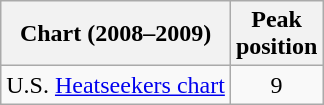<table class="wikitable">
<tr>
<th>Chart (2008–2009)</th>
<th>Peak<br>position</th>
</tr>
<tr>
<td>U.S. <a href='#'>Heatseekers chart</a></td>
<td style="text-align:center;">9</td>
</tr>
</table>
